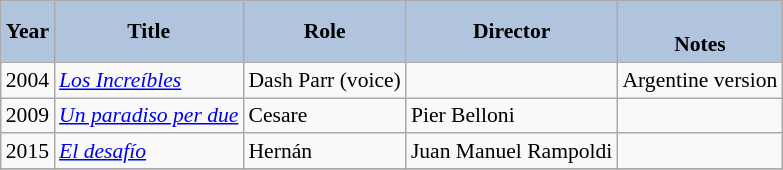<table class="wikitable" style="font-size:90%;">
<tr>
<th style="background:#B0C4DE;">Year</th>
<th style="background:#B0C4DE;">Title</th>
<th style="background:#B0C4DE;">Role</th>
<th style="background:#B0C4DE;">Director</th>
<th style="background:#B0C4DE;"><br>Notes</th>
</tr>
<tr>
<td>2004</td>
<td><em><a href='#'>Los Increíbles</a></em></td>
<td>Dash Parr (voice)</td>
<td></td>
<td>Argentine version</td>
</tr>
<tr>
<td>2009</td>
<td><em><a href='#'>Un paradiso per due</a></em></td>
<td>Cesare</td>
<td>Pier Belloni</td>
<td></td>
</tr>
<tr>
<td>2015</td>
<td><em><a href='#'>El desafío</a></em></td>
<td>Hernán</td>
<td>Juan Manuel Rampoldi</td>
<td></td>
</tr>
<tr>
</tr>
</table>
